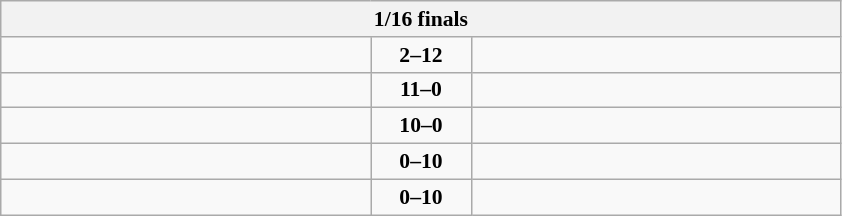<table class="wikitable" style="text-align: center; font-size:90% ">
<tr>
<th colspan=3>1/16 finals</th>
</tr>
<tr>
<td align=left width="240"></td>
<td align=center width="60"><strong>2–12</strong></td>
<td align=left width="240"><strong></strong></td>
</tr>
<tr>
<td align=left><strong></strong></td>
<td align=center><strong>11–0</strong></td>
<td align=left></td>
</tr>
<tr>
<td align=left><strong></strong></td>
<td align=center><strong>10–0</strong></td>
<td align=left></td>
</tr>
<tr>
<td align=left></td>
<td align=center><strong>0–10</strong></td>
<td align=left><strong></strong></td>
</tr>
<tr>
<td align=left></td>
<td align=center><strong>0–10</strong></td>
<td align=left><strong></strong></td>
</tr>
</table>
